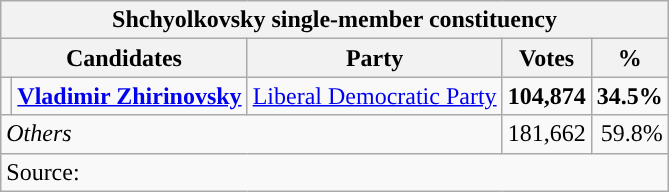<table class=wikitable style=text-align:right>
<tr>
<th colspan=5>Shchyolkovsky single-member constituency</th>
</tr>
<tr>
<th colspan=2>Candidates</th>
<th>Party</th>
<th>Votes</th>
<th>%</th>
</tr>
<tr>
<td style="background:"></td>
<td align=left><strong><a href='#'>Vladimir Zhirinovsky</a></strong></td>
<td align=left><a href='#'>Liberal Democratic Party</a></td>
<td><strong>104,874</strong></td>
<td><strong>34.5%</strong></td>
</tr>
<tr>
<td colspan=3 align="left"><em>Others</em></td>
<td>181,662</td>
<td>59.8%</td>
</tr>
<tr>
<td align=left colspan=5>Source:  </td>
</tr>
</table>
